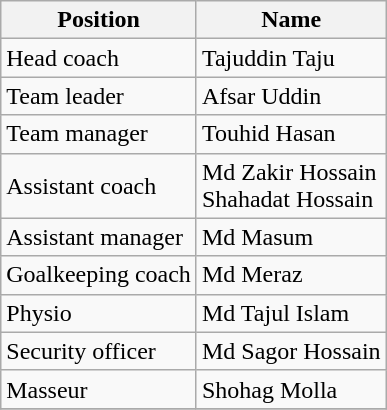<table class="wikitable">
<tr>
<th>Position</th>
<th>Name</th>
</tr>
<tr>
<td>Head coach</td>
<td> Tajuddin Taju</td>
</tr>
<tr>
<td>Team leader</td>
<td> Afsar Uddin</td>
</tr>
<tr>
<td>Team manager</td>
<td> Touhid Hasan</td>
</tr>
<tr>
<td>Assistant coach</td>
<td> Md Zakir Hossain <br>  Shahadat Hossain</td>
</tr>
<tr>
<td>Assistant manager</td>
<td> Md Masum</td>
</tr>
<tr>
<td>Goalkeeping coach</td>
<td> Md Meraz</td>
</tr>
<tr>
<td>Physio</td>
<td> Md Tajul Islam</td>
</tr>
<tr>
<td>Security officer</td>
<td> Md Sagor Hossain</td>
</tr>
<tr>
<td>Masseur</td>
<td> Shohag Molla</td>
</tr>
<tr>
</tr>
</table>
